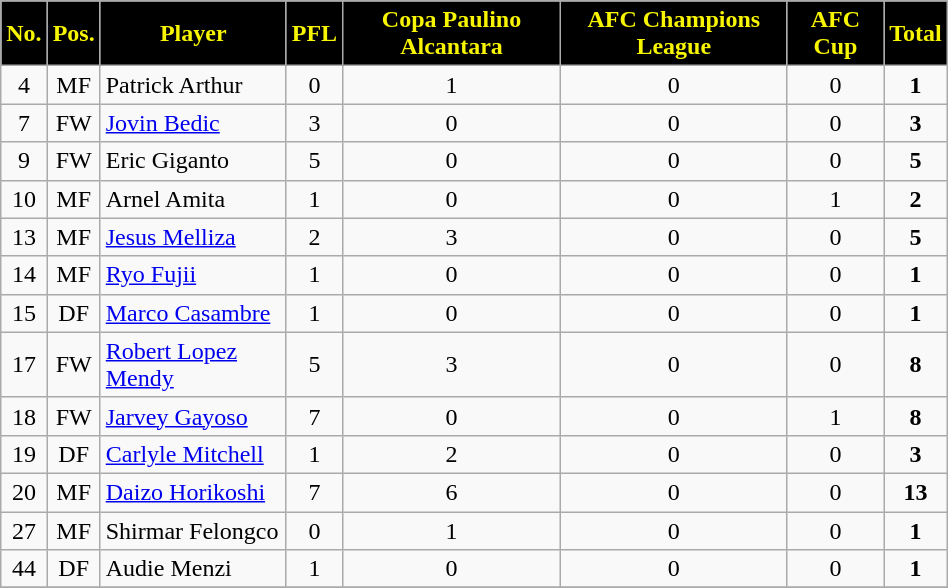<table class="wikitable sortable" style="text-align:center; width:50%">
<tr>
<th style=background-color:#000000;color:#F8F500>No.</th>
<th style=background-color:#000000;color:#F8F500>Pos.</th>
<th style=background-color:#000000;color:#F8F500>Player</th>
<th style=background-color:#000000;color:#F8F500>PFL</th>
<th style=background-color:#000000;color:#F8F500>Copa Paulino Alcantara</th>
<th style=background-color:#000000;color:#F8F500>AFC Champions League</th>
<th style=background-color:#000000;color:#F8F500>AFC Cup</th>
<th style=background-color:#000000;color:#F8F500>Total</th>
</tr>
<tr>
<td>4</td>
<td>MF</td>
<td align=left> Patrick Arthur</td>
<td>0</td>
<td>1</td>
<td>0</td>
<td>0</td>
<td><strong>1</strong></td>
</tr>
<tr>
<td>7</td>
<td>FW</td>
<td align=left> <a href='#'>Jovin Bedic</a></td>
<td>3</td>
<td>0</td>
<td>0</td>
<td>0</td>
<td><strong>3</strong></td>
</tr>
<tr>
<td>9</td>
<td>FW</td>
<td align=left> Eric Giganto</td>
<td>5</td>
<td>0</td>
<td>0</td>
<td>0</td>
<td><strong>5</strong></td>
</tr>
<tr>
<td>10</td>
<td>MF</td>
<td align=left> Arnel Amita</td>
<td>1</td>
<td>0</td>
<td>0</td>
<td>1</td>
<td><strong>2</strong></td>
</tr>
<tr>
<td>13</td>
<td>MF</td>
<td align=left> <a href='#'>Jesus Melliza</a></td>
<td>2</td>
<td>3</td>
<td>0</td>
<td>0</td>
<td><strong>5</strong></td>
</tr>
<tr>
<td>14</td>
<td>MF</td>
<td align=left> <a href='#'>Ryo Fujii</a></td>
<td>1</td>
<td>0</td>
<td>0</td>
<td>0</td>
<td><strong>1</strong></td>
</tr>
<tr>
<td>15</td>
<td>DF</td>
<td align=left> <a href='#'>Marco Casambre</a></td>
<td>1</td>
<td>0</td>
<td>0</td>
<td>0</td>
<td><strong>1</strong></td>
</tr>
<tr>
<td>17</td>
<td>FW</td>
<td align=left> <a href='#'>Robert Lopez Mendy</a></td>
<td>5</td>
<td>3</td>
<td>0</td>
<td>0</td>
<td><strong>8</strong></td>
</tr>
<tr>
<td>18</td>
<td>FW</td>
<td align=left> <a href='#'>Jarvey Gayoso</a></td>
<td>7</td>
<td>0</td>
<td>0</td>
<td>1</td>
<td><strong>8</strong></td>
</tr>
<tr>
<td>19</td>
<td>DF</td>
<td align=left> <a href='#'>Carlyle Mitchell</a></td>
<td>1</td>
<td>2</td>
<td>0</td>
<td>0</td>
<td><strong>3</strong></td>
</tr>
<tr>
<td>20</td>
<td>MF</td>
<td align=left> <a href='#'>Daizo Horikoshi</a></td>
<td>7</td>
<td>6</td>
<td>0</td>
<td>0</td>
<td><strong>13</strong></td>
</tr>
<tr>
<td>27</td>
<td>MF</td>
<td align=left> Shirmar Felongco</td>
<td>0</td>
<td>1</td>
<td>0</td>
<td>0</td>
<td><strong>1</strong></td>
</tr>
<tr>
<td>44</td>
<td>DF</td>
<td align=left> Audie Menzi</td>
<td>1</td>
<td>0</td>
<td>0</td>
<td>0</td>
<td><strong>1</strong></td>
</tr>
<tr>
</tr>
</table>
